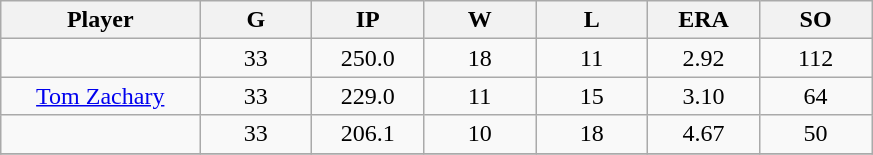<table class="wikitable sortable">
<tr>
<th bgcolor="#DDDDFF" width="16%">Player</th>
<th bgcolor="#DDDDFF" width="9%">G</th>
<th bgcolor="#DDDDFF" width="9%">IP</th>
<th bgcolor="#DDDDFF" width="9%">W</th>
<th bgcolor="#DDDDFF" width="9%">L</th>
<th bgcolor="#DDDDFF" width="9%">ERA</th>
<th bgcolor="#DDDDFF" width="9%">SO</th>
</tr>
<tr align="center">
<td></td>
<td>33</td>
<td>250.0</td>
<td>18</td>
<td>11</td>
<td>2.92</td>
<td>112</td>
</tr>
<tr align="center">
<td><a href='#'>Tom Zachary</a></td>
<td>33</td>
<td>229.0</td>
<td>11</td>
<td>15</td>
<td>3.10</td>
<td>64</td>
</tr>
<tr align=center>
<td></td>
<td>33</td>
<td>206.1</td>
<td>10</td>
<td>18</td>
<td>4.67</td>
<td>50</td>
</tr>
<tr align="center">
</tr>
</table>
